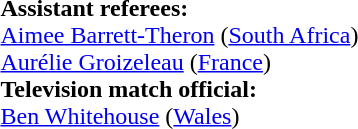<table style="width:100%">
<tr>
<td><br><strong>Assistant referees:</strong>
<br><a href='#'>Aimee Barrett-Theron</a> (<a href='#'>South Africa</a>)
<br><a href='#'>Aurélie Groizeleau</a> (<a href='#'>France</a>)
<br><strong>Television match official:</strong>
<br><a href='#'>Ben Whitehouse</a> (<a href='#'>Wales</a>)</td>
</tr>
</table>
